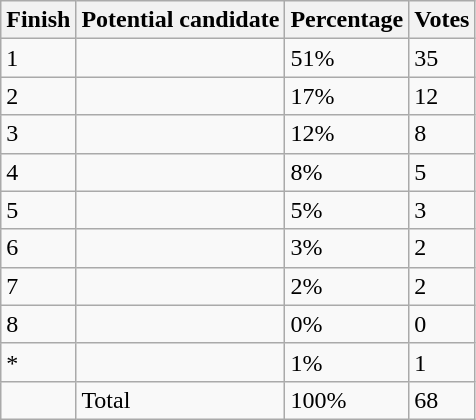<table class="wikitable sortable">
<tr>
<th>Finish</th>
<th>Potential candidate</th>
<th>Percentage</th>
<th>Votes</th>
</tr>
<tr>
<td>1</td>
<td></td>
<td>51%</td>
<td>35</td>
</tr>
<tr>
<td>2</td>
<td></td>
<td>17%</td>
<td>12</td>
</tr>
<tr>
<td>3</td>
<td></td>
<td>12%</td>
<td>8</td>
</tr>
<tr>
<td>4</td>
<td></td>
<td>8%</td>
<td>5</td>
</tr>
<tr>
<td>5</td>
<td></td>
<td>5%</td>
<td>3</td>
</tr>
<tr>
<td>6</td>
<td></td>
<td>3%</td>
<td>2</td>
</tr>
<tr>
<td>7</td>
<td></td>
<td>2%</td>
<td>2</td>
</tr>
<tr>
<td>8</td>
<td></td>
<td>0%</td>
<td>0</td>
</tr>
<tr>
<td>*</td>
<td></td>
<td>1%</td>
<td>1</td>
</tr>
<tr>
<td></td>
<td>Total</td>
<td>100%</td>
<td>68</td>
</tr>
</table>
